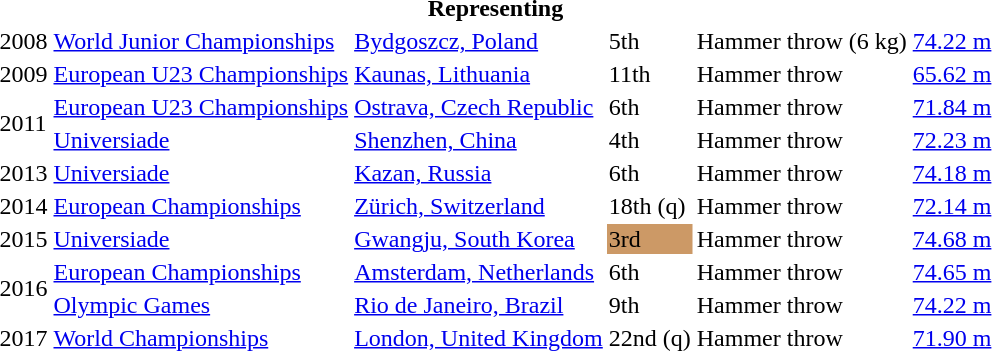<table>
<tr>
<th colspan="6">Representing </th>
</tr>
<tr>
<td>2008</td>
<td><a href='#'>World Junior Championships</a></td>
<td><a href='#'>Bydgoszcz, Poland</a></td>
<td>5th</td>
<td>Hammer throw (6 kg)</td>
<td><a href='#'>74.22 m</a></td>
</tr>
<tr>
<td>2009</td>
<td><a href='#'>European U23 Championships</a></td>
<td><a href='#'>Kaunas, Lithuania</a></td>
<td>11th</td>
<td>Hammer throw</td>
<td><a href='#'>65.62 m</a></td>
</tr>
<tr>
<td rowspan=2>2011</td>
<td><a href='#'>European U23 Championships</a></td>
<td><a href='#'>Ostrava, Czech Republic</a></td>
<td>6th</td>
<td>Hammer throw</td>
<td><a href='#'>71.84 m</a></td>
</tr>
<tr>
<td><a href='#'>Universiade</a></td>
<td><a href='#'>Shenzhen, China</a></td>
<td>4th</td>
<td>Hammer throw</td>
<td><a href='#'>72.23 m</a></td>
</tr>
<tr>
<td>2013</td>
<td><a href='#'>Universiade</a></td>
<td><a href='#'>Kazan, Russia</a></td>
<td>6th</td>
<td>Hammer throw</td>
<td><a href='#'>74.18 m</a></td>
</tr>
<tr>
<td>2014</td>
<td><a href='#'>European Championships</a></td>
<td><a href='#'>Zürich, Switzerland</a></td>
<td>18th (q)</td>
<td>Hammer throw</td>
<td><a href='#'>72.14 m</a></td>
</tr>
<tr>
<td>2015</td>
<td><a href='#'>Universiade</a></td>
<td><a href='#'>Gwangju, South Korea</a></td>
<td bgcolor=cc9966>3rd</td>
<td>Hammer throw</td>
<td><a href='#'>74.68 m</a></td>
</tr>
<tr>
<td rowspan=2>2016</td>
<td><a href='#'>European Championships</a></td>
<td><a href='#'>Amsterdam, Netherlands</a></td>
<td>6th</td>
<td>Hammer throw</td>
<td><a href='#'>74.65 m</a></td>
</tr>
<tr>
<td><a href='#'>Olympic Games</a></td>
<td><a href='#'>Rio de Janeiro, Brazil</a></td>
<td>9th</td>
<td>Hammer throw</td>
<td><a href='#'>74.22 m</a></td>
</tr>
<tr>
<td>2017</td>
<td><a href='#'>World Championships</a></td>
<td><a href='#'>London, United Kingdom</a></td>
<td>22nd (q)</td>
<td>Hammer throw</td>
<td><a href='#'>71.90 m</a></td>
</tr>
</table>
